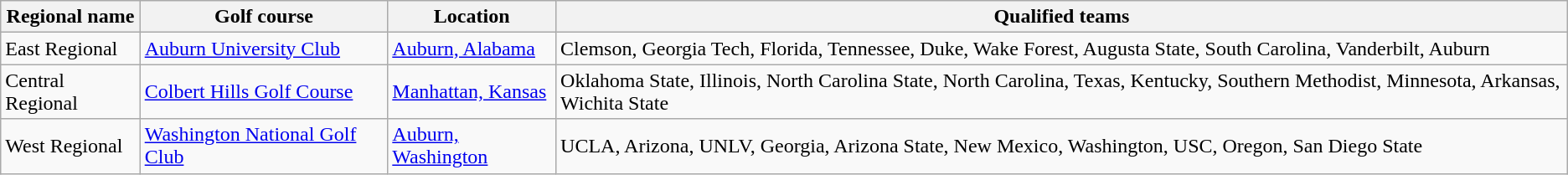<table class="wikitable">
<tr>
<th>Regional name</th>
<th>Golf course</th>
<th>Location</th>
<th>Qualified teams</th>
</tr>
<tr>
<td>East Regional</td>
<td><a href='#'>Auburn University Club</a></td>
<td><a href='#'>Auburn, Alabama</a></td>
<td>Clemson, Georgia Tech, Florida, Tennessee, Duke, Wake Forest, Augusta State, South Carolina, Vanderbilt, Auburn</td>
</tr>
<tr>
<td>Central Regional</td>
<td><a href='#'>Colbert Hills Golf Course</a></td>
<td><a href='#'>Manhattan, Kansas</a></td>
<td>Oklahoma State, Illinois, North Carolina State, North Carolina, Texas, Kentucky, Southern Methodist, Minnesota, Arkansas, Wichita State</td>
</tr>
<tr>
<td>West Regional</td>
<td><a href='#'>Washington National Golf Club</a></td>
<td><a href='#'>Auburn, Washington</a></td>
<td>UCLA, Arizona, UNLV, Georgia, Arizona State, New Mexico, Washington, USC, Oregon, San Diego State</td>
</tr>
</table>
